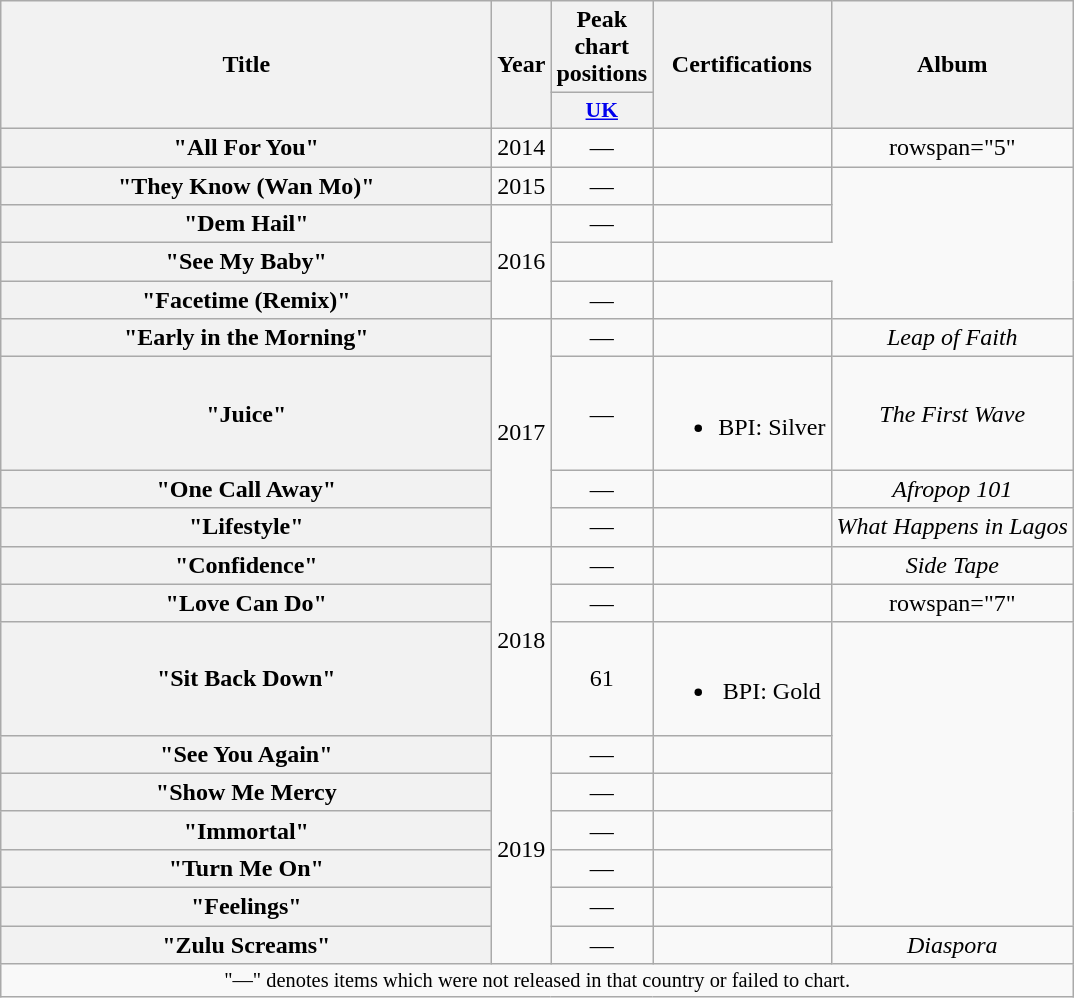<table class="wikitable plainrowheaders" style="text-align:center;">
<tr>
<th scope="col" rowspan="2" style="width:20em;">Title</th>
<th scope="col" rowspan="2">Year</th>
<th scope="col" colspan="1">Peak chart positions</th>
<th scope="col" rowspan="2">Certifications</th>
<th scope="col" rowspan="2">Album</th>
</tr>
<tr>
<th scope="col" style="width:3em;font-size:90%;"><a href='#'>UK</a><br></th>
</tr>
<tr>
<th scope="row">"All For You"<br></th>
<td>2014</td>
<td>—</td>
<td></td>
<td>rowspan="5" </td>
</tr>
<tr>
<th scope="row">"They Know (Wan Mo)"<br></th>
<td>2015</td>
<td>—</td>
<td></td>
</tr>
<tr>
<th scope="row">"Dem Hail"<br></th>
<td rowspan="3">2016</td>
<td>—</td>
<td></td>
</tr>
<tr>
<th scope="row">"See My Baby"<br></th>
<td></td>
</tr>
<tr>
<th scope="row">"Facetime (Remix)"<br></th>
<td>—</td>
<td></td>
</tr>
<tr>
<th scope="row">"Early in the Morning"<br></th>
<td rowspan="4">2017</td>
<td>—</td>
<td></td>
<td><em>Leap of Faith</em></td>
</tr>
<tr>
<th scope="row">"Juice"<br></th>
<td>—</td>
<td><br><ul><li>BPI: Silver</li></ul></td>
<td><em>The First Wave</em></td>
</tr>
<tr>
<th scope="row">"One Call Away"<br></th>
<td>—</td>
<td></td>
<td><em>Afropop 101</em></td>
</tr>
<tr>
<th scope="row">"Lifestyle"<br></th>
<td>—</td>
<td></td>
<td><em>What Happens in Lagos</em></td>
</tr>
<tr>
<th scope="row">"Confidence"<br></th>
<td rowspan="3">2018</td>
<td>—</td>
<td></td>
<td><em>Side Tape</em></td>
</tr>
<tr>
<th scope="row">"Love Can Do"<br></th>
<td>—</td>
<td></td>
<td>rowspan="7" </td>
</tr>
<tr>
<th scope="row">"Sit Back Down"<br></th>
<td>61</td>
<td><br><ul><li>BPI: Gold</li></ul></td>
</tr>
<tr>
<th scope="row">"See You Again"<br></th>
<td rowspan="6">2019</td>
<td>—</td>
<td></td>
</tr>
<tr>
<th scope="row">"Show Me Mercy<br></th>
<td>—</td>
<td></td>
</tr>
<tr>
<th scope="row">"Immortal"<br></th>
<td>—</td>
<td></td>
</tr>
<tr>
<th scope="row">"Turn Me On"<br></th>
<td>—</td>
<td></td>
</tr>
<tr>
<th scope="row">"Feelings"<br></th>
<td>—</td>
<td></td>
</tr>
<tr>
<th scope="row">"Zulu Screams"<br></th>
<td>—</td>
<td></td>
<td><em>Diaspora</em></td>
</tr>
<tr>
<td colspan="10" style="font-size:85%;">"—" denotes items which were not released in that country or failed to chart.</td>
</tr>
</table>
